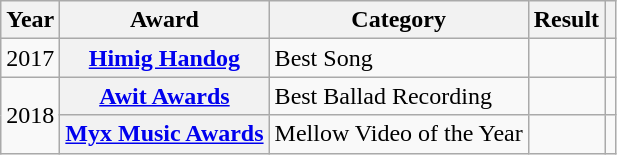<table class="wikitable sortable plainrowheaders">
<tr>
<th>Year</th>
<th>Award</th>
<th>Category</th>
<th>Result</th>
<th></th>
</tr>
<tr>
<td>2017</td>
<th scope="row"><a href='#'>Himig Handog</a></th>
<td>Best Song</td>
<td></td>
<td style="text-align:center;"></td>
</tr>
<tr>
<td rowspan="2">2018</td>
<th scope="row"><a href='#'>Awit Awards</a></th>
<td>Best Ballad Recording</td>
<td></td>
<td style="text-align:center;"></td>
</tr>
<tr>
<th scope="row"><a href='#'>Myx Music Awards</a></th>
<td>Mellow Video of the Year</td>
<td></td>
<td style="text-align:center;" rowspan="2"></td>
</tr>
</table>
